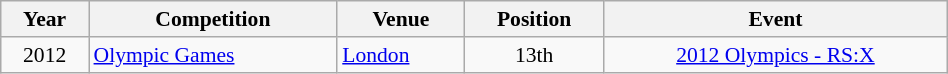<table class="wikitable" width=50% style="font-size:90%; text-align:center;">
<tr>
<th>Year</th>
<th>Competition</th>
<th>Venue</th>
<th>Position</th>
<th>Event</th>
</tr>
<tr>
<td rowspan=1>2012</td>
<td rowspan=1 align=left><a href='#'>Olympic Games</a></td>
<td rowspan=1 align=left> <a href='#'>London</a></td>
<td>13th</td>
<td><a href='#'>2012 Olympics - RS:X</a></td>
</tr>
</table>
